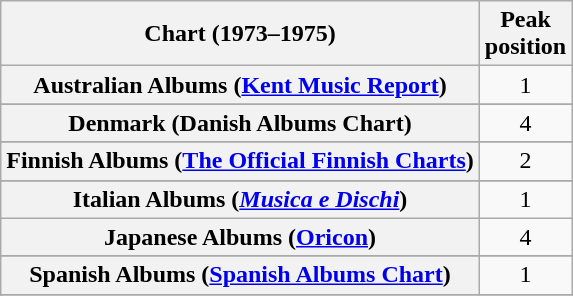<table class="wikitable sortable plainrowheaders">
<tr>
<th scope="col">Chart (1973–1975)</th>
<th scope="col">Peak<br>position</th>
</tr>
<tr>
<th scope="row">Australian Albums (<a href='#'>Kent Music Report</a>)</th>
<td align="center">1</td>
</tr>
<tr>
</tr>
<tr>
<th scope="row">Denmark (Danish Albums Chart)</th>
<td align="center">4</td>
</tr>
<tr>
</tr>
<tr>
<th scope="row">Finnish Albums (<a href='#'>The Official Finnish Charts</a>)</th>
<td align="center">2</td>
</tr>
<tr>
</tr>
<tr>
<th scope="row">Italian Albums (<em><a href='#'>Musica e Dischi</a></em>)</th>
<td align="center">1</td>
</tr>
<tr>
<th scope="row">Japanese Albums (<a href='#'>Oricon</a>)</th>
<td align="center">4</td>
</tr>
<tr>
</tr>
<tr>
<th scope="row">Spanish Albums (<a href='#'>Spanish Albums Chart</a>)</th>
<td align="center">1</td>
</tr>
<tr>
</tr>
<tr>
</tr>
</table>
